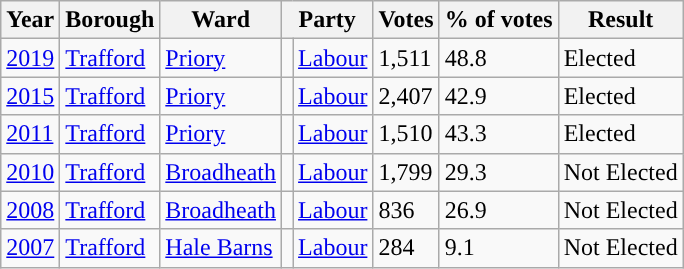<table class="wikitable">
<tr>
<th>Year</th>
<th>Borough</th>
<th>Ward</th>
<th colspan="2">Party</th>
<th>Votes</th>
<th>% of votes</th>
<th>Result</th>
</tr>
<tr>
<td><a href='#'>2019</a></td>
<td><a href='#'>Trafford</a></td>
<td><a href='#'>Priory</a></td>
<td style="background-color: "></td>
<td><a href='#'>Labour</a></td>
<td>1,511</td>
<td>48.8</td>
<td> Elected</td>
</tr>
<tr>
<td><a href='#'>2015</a></td>
<td><a href='#'>Trafford</a></td>
<td><a href='#'>Priory</a></td>
<td style="background-color: "></td>
<td><a href='#'>Labour</a></td>
<td>2,407</td>
<td>42.9</td>
<td> Elected</td>
</tr>
<tr>
<td><a href='#'>2011</a></td>
<td><a href='#'>Trafford</a></td>
<td><a href='#'>Priory</a></td>
<td style="background-color: "></td>
<td><a href='#'>Labour</a></td>
<td>1,510</td>
<td>43.3</td>
<td> Elected</td>
</tr>
<tr>
<td><a href='#'>2010</a></td>
<td><a href='#'>Trafford</a></td>
<td><a href='#'>Broadheath</a></td>
<td style="background-color: "></td>
<td><a href='#'>Labour</a></td>
<td>1,799</td>
<td>29.3</td>
<td> Not Elected</td>
</tr>
<tr>
<td><a href='#'>2008</a></td>
<td><a href='#'>Trafford</a></td>
<td><a href='#'>Broadheath</a></td>
<td style="background-color: "></td>
<td><a href='#'>Labour</a></td>
<td>836</td>
<td>26.9</td>
<td> Not Elected</td>
</tr>
<tr>
<td><a href='#'>2007</a></td>
<td><a href='#'>Trafford</a></td>
<td><a href='#'>Hale Barns</a></td>
<td style="background-color: "></td>
<td><a href='#'>Labour</a></td>
<td>284</td>
<td>9.1</td>
<td> Not Elected</td>
</tr>
</table>
